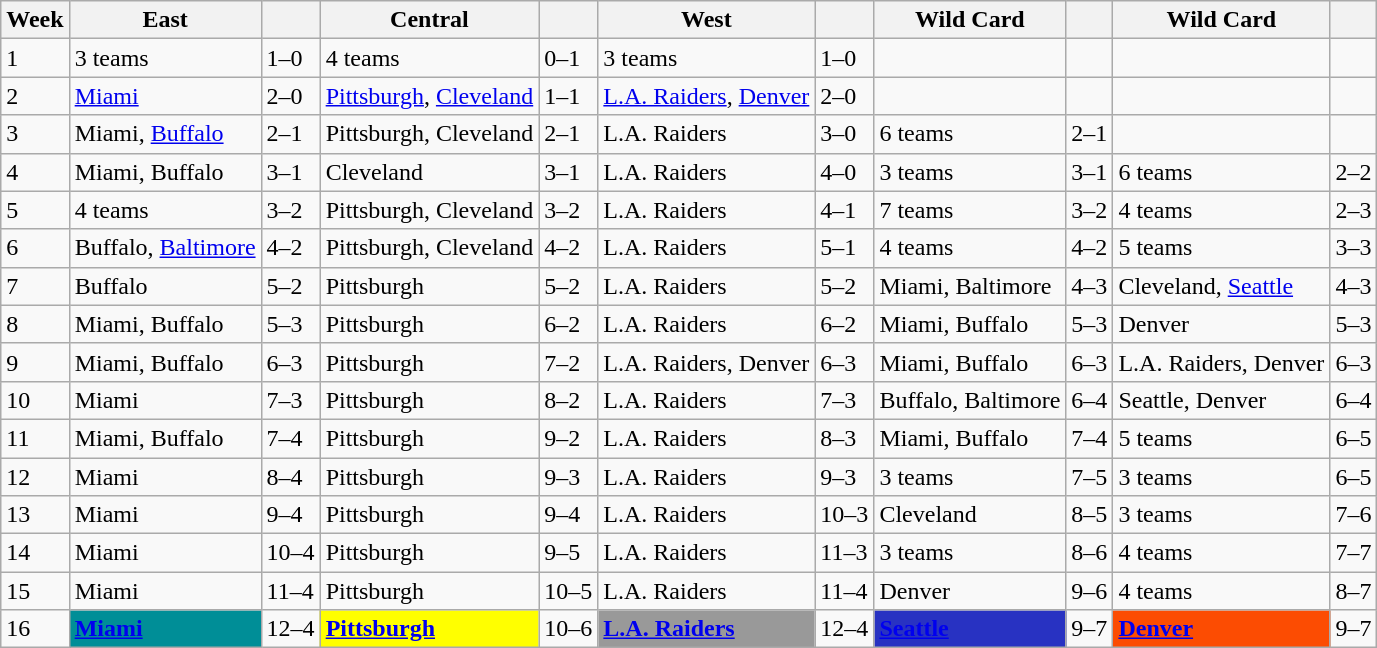<table class="wikitable">
<tr>
<th>Week</th>
<th>East</th>
<th></th>
<th>Central</th>
<th></th>
<th>West</th>
<th></th>
<th>Wild Card</th>
<th></th>
<th>Wild Card</th>
<th></th>
</tr>
<tr>
<td>1</td>
<td>3 teams</td>
<td>1–0</td>
<td>4 teams</td>
<td>0–1</td>
<td>3 teams</td>
<td>1–0</td>
<td></td>
<td></td>
<td></td>
<td></td>
</tr>
<tr>
<td>2</td>
<td><a href='#'>Miami</a></td>
<td>2–0</td>
<td><a href='#'>Pittsburgh</a>, <a href='#'>Cleveland</a></td>
<td>1–1</td>
<td><a href='#'>L.A. Raiders</a>, <a href='#'>Denver</a></td>
<td>2–0</td>
<td></td>
<td></td>
<td></td>
<td></td>
</tr>
<tr>
<td>3</td>
<td>Miami, <a href='#'>Buffalo</a></td>
<td>2–1</td>
<td>Pittsburgh, Cleveland</td>
<td>2–1</td>
<td>L.A. Raiders</td>
<td>3–0</td>
<td>6 teams</td>
<td>2–1</td>
<td></td>
<td></td>
</tr>
<tr>
<td>4</td>
<td>Miami, Buffalo</td>
<td>3–1</td>
<td>Cleveland</td>
<td>3–1</td>
<td>L.A. Raiders</td>
<td>4–0</td>
<td>3 teams</td>
<td>3–1</td>
<td>6 teams</td>
<td>2–2</td>
</tr>
<tr>
<td>5</td>
<td>4 teams</td>
<td>3–2</td>
<td>Pittsburgh, Cleveland</td>
<td>3–2</td>
<td>L.A. Raiders</td>
<td>4–1</td>
<td>7 teams</td>
<td>3–2</td>
<td>4 teams</td>
<td>2–3</td>
</tr>
<tr>
<td>6</td>
<td>Buffalo, <a href='#'>Baltimore</a></td>
<td>4–2</td>
<td>Pittsburgh, Cleveland</td>
<td>4–2</td>
<td>L.A. Raiders</td>
<td>5–1</td>
<td>4 teams</td>
<td>4–2</td>
<td>5 teams</td>
<td>3–3</td>
</tr>
<tr>
<td>7</td>
<td>Buffalo</td>
<td>5–2</td>
<td>Pittsburgh</td>
<td>5–2</td>
<td>L.A. Raiders</td>
<td>5–2</td>
<td>Miami, Baltimore</td>
<td>4–3</td>
<td>Cleveland, <a href='#'>Seattle</a></td>
<td>4–3</td>
</tr>
<tr>
<td>8</td>
<td>Miami, Buffalo</td>
<td>5–3</td>
<td>Pittsburgh</td>
<td>6–2</td>
<td>L.A. Raiders</td>
<td>6–2</td>
<td>Miami, Buffalo</td>
<td>5–3</td>
<td>Denver</td>
<td>5–3</td>
</tr>
<tr>
<td>9</td>
<td>Miami, Buffalo</td>
<td>6–3</td>
<td>Pittsburgh</td>
<td>7–2</td>
<td>L.A. Raiders, Denver</td>
<td>6–3</td>
<td>Miami, Buffalo</td>
<td>6–3</td>
<td>L.A. Raiders, Denver</td>
<td>6–3</td>
</tr>
<tr>
<td>10</td>
<td>Miami</td>
<td>7–3</td>
<td>Pittsburgh</td>
<td>8–2</td>
<td>L.A. Raiders</td>
<td>7–3</td>
<td>Buffalo, Baltimore</td>
<td>6–4</td>
<td>Seattle, Denver</td>
<td>6–4</td>
</tr>
<tr>
<td>11</td>
<td>Miami, Buffalo</td>
<td>7–4</td>
<td>Pittsburgh</td>
<td>9–2</td>
<td>L.A. Raiders</td>
<td>8–3</td>
<td>Miami, Buffalo</td>
<td>7–4</td>
<td>5 teams</td>
<td>6–5</td>
</tr>
<tr>
<td>12</td>
<td>Miami</td>
<td>8–4</td>
<td>Pittsburgh</td>
<td>9–3</td>
<td>L.A. Raiders</td>
<td>9–3</td>
<td>3 teams</td>
<td>7–5</td>
<td>3 teams</td>
<td>6–5</td>
</tr>
<tr>
<td>13</td>
<td>Miami</td>
<td>9–4</td>
<td>Pittsburgh</td>
<td>9–4</td>
<td>L.A. Raiders</td>
<td>10–3</td>
<td>Cleveland</td>
<td>8–5</td>
<td>3 teams</td>
<td>7–6</td>
</tr>
<tr>
<td>14</td>
<td>Miami</td>
<td>10–4</td>
<td>Pittsburgh</td>
<td>9–5</td>
<td>L.A. Raiders</td>
<td>11–3</td>
<td>3 teams</td>
<td>8–6</td>
<td>4 teams</td>
<td>7–7</td>
</tr>
<tr>
<td>15</td>
<td>Miami</td>
<td>11–4</td>
<td>Pittsburgh</td>
<td>10–5</td>
<td>L.A. Raiders</td>
<td>11–4</td>
<td>Denver</td>
<td>9–6</td>
<td>4 teams</td>
<td>8–7</td>
</tr>
<tr>
<td>16</td>
<td bgcolor="#008E97"><strong><a href='#'><span>Miami</span></a></strong></td>
<td>12–4</td>
<td bgcolor="#FFFF00"><strong><a href='#'><span>Pittsburgh</span></a></strong></td>
<td>10–6</td>
<td bgcolor="#999999"><strong><a href='#'><span>L.A. Raiders</span></a></strong></td>
<td>12–4</td>
<td bgcolor="#2832C2"><strong><a href='#'><span>Seattle</span></a></strong></td>
<td>9–7</td>
<td bgcolor="#FC4C02"><strong><a href='#'><span>Denver</span></a></strong></td>
<td>9–7</td>
</tr>
</table>
